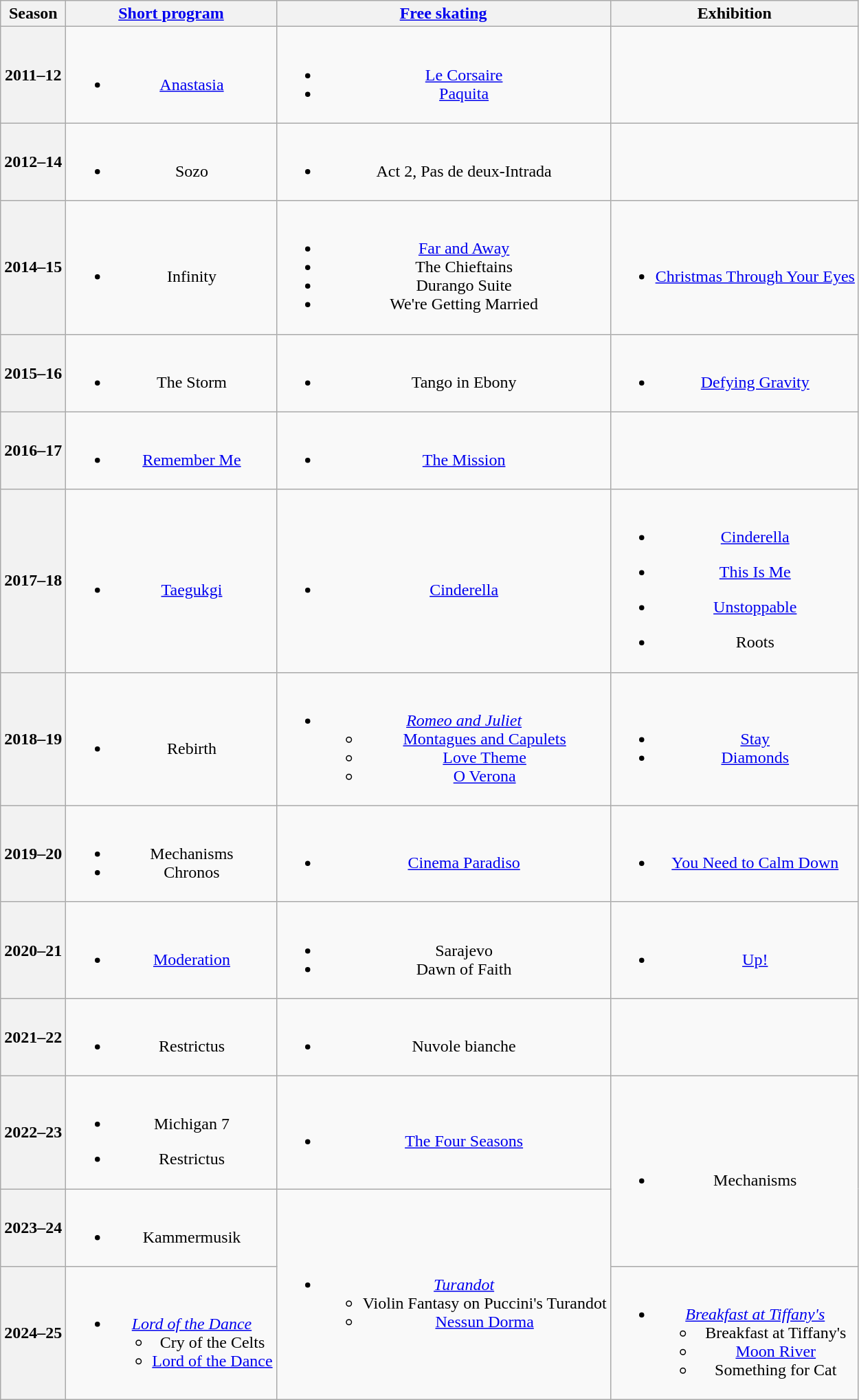<table class=wikitable style=text-align:center>
<tr>
<th>Season</th>
<th><a href='#'>Short program</a></th>
<th><a href='#'>Free skating</a></th>
<th>Exhibition</th>
</tr>
<tr>
<th>2011–12</th>
<td><br><ul><li><a href='#'>Anastasia</a><br></li></ul></td>
<td><br><ul><li><a href='#'>Le Corsaire</a><br></li><li><a href='#'>Paquita</a><br></li></ul></td>
<td></td>
</tr>
<tr>
<th>2012–14<br></th>
<td><br><ul><li>Sozo<br></li></ul></td>
<td><br><ul><li>Act 2, Pas de deux-Intrada<br></li></ul></td>
<td></td>
</tr>
<tr>
<th>2014–15<br></th>
<td><br><ul><li>Infinity<br></li></ul></td>
<td><br><ul><li><a href='#'>Far and Away</a><br></li><li>The Chieftains<br></li><li>Durango Suite<br></li><li>We're Getting Married<br></li></ul></td>
<td><br><ul><li><a href='#'>Christmas Through Your Eyes</a><br></li></ul></td>
</tr>
<tr>
<th>2015–16<br></th>
<td><br><ul><li>The Storm<br></li></ul></td>
<td><br><ul><li>Tango in Ebony<br></li></ul></td>
<td><br><ul><li><a href='#'>Defying Gravity</a><br></li></ul></td>
</tr>
<tr>
<th>2016–17<br></th>
<td><br><ul><li><a href='#'>Remember Me</a><br></li></ul></td>
<td><br><ul><li><a href='#'>The Mission</a><br></li></ul></td>
<td></td>
</tr>
<tr>
<th>2017–18<br></th>
<td><br><ul><li><a href='#'>Taegukgi</a><br></li></ul></td>
<td><br><ul><li><a href='#'>Cinderella</a><br></li></ul></td>
<td><br><ul><li><a href='#'>Cinderella</a><br></li></ul><ul><li><a href='#'>This Is Me</a><br></li></ul><ul><li><a href='#'>Unstoppable</a><br></li></ul><ul><li>Roots<br></li></ul></td>
</tr>
<tr>
<th>2018–19<br></th>
<td><br><ul><li>Rebirth<br></li></ul></td>
<td><br><ul><li><em><a href='#'>Romeo and Juliet</a></em><ul><li><a href='#'>Montagues and Capulets</a><br></li><li><a href='#'>Love Theme</a><br></li><li><a href='#'>O Verona</a><br></li></ul></li></ul></td>
<td><br><ul><li><a href='#'>Stay</a><br></li><li><a href='#'>Diamonds</a><br></li></ul></td>
</tr>
<tr>
<th>2019–20<br></th>
<td><br><ul><li>Mechanisms</li><li>Chronos<br></li></ul></td>
<td><br><ul><li><a href='#'>Cinema Paradiso</a><br></li></ul></td>
<td><br><ul><li><a href='#'>You Need to Calm Down</a><br></li></ul></td>
</tr>
<tr>
<th>2020–21<br></th>
<td><br><ul><li><a href='#'>Moderation</a><br></li></ul></td>
<td><br><ul><li>Sarajevo<br></li><li>Dawn of Faith<br></li></ul></td>
<td><br><ul><li><a href='#'>Up!</a><br></li></ul></td>
</tr>
<tr>
<th>2021–22<br></th>
<td><br><ul><li>Restrictus<br></li></ul></td>
<td><br><ul><li>Nuvole bianche<br></li></ul></td>
<td></td>
</tr>
<tr>
<th>2022–23<br></th>
<td><br><ul><li>Michigan 7<br></li></ul><ul><li>Restrictus<br></li></ul></td>
<td><br><ul><li><a href='#'>The Four Seasons</a><br></li></ul></td>
<td rowspan=2><br><ul><li>Mechanisms <br></li></ul></td>
</tr>
<tr>
<th>2023–24<br></th>
<td><br><ul><li>Kammermusik<br></li></ul></td>
<td rowspan=2><br><ul><li><em><a href='#'>Turandot</a></em><ul><li>Violin Fantasy on Puccini's Turandot <br></li><li><a href='#'>Nessun Dorma</a> <br></li></ul></li></ul></td>
</tr>
<tr>
<th>2024–25 <br></th>
<td><br><ul><li><em><a href='#'>Lord of the Dance</a></em><ul><li>Cry of the Celts</li><li><a href='#'>Lord of the Dance</a> <br></li></ul></li></ul></td>
<td><br><ul><li><em><a href='#'>Breakfast at Tiffany's</a></em><ul><li>Breakfast at Tiffany's <br> </li><li><a href='#'>Moon River</a> <br> </li><li>Something for Cat <br> </li></ul></li></ul></td>
</tr>
</table>
